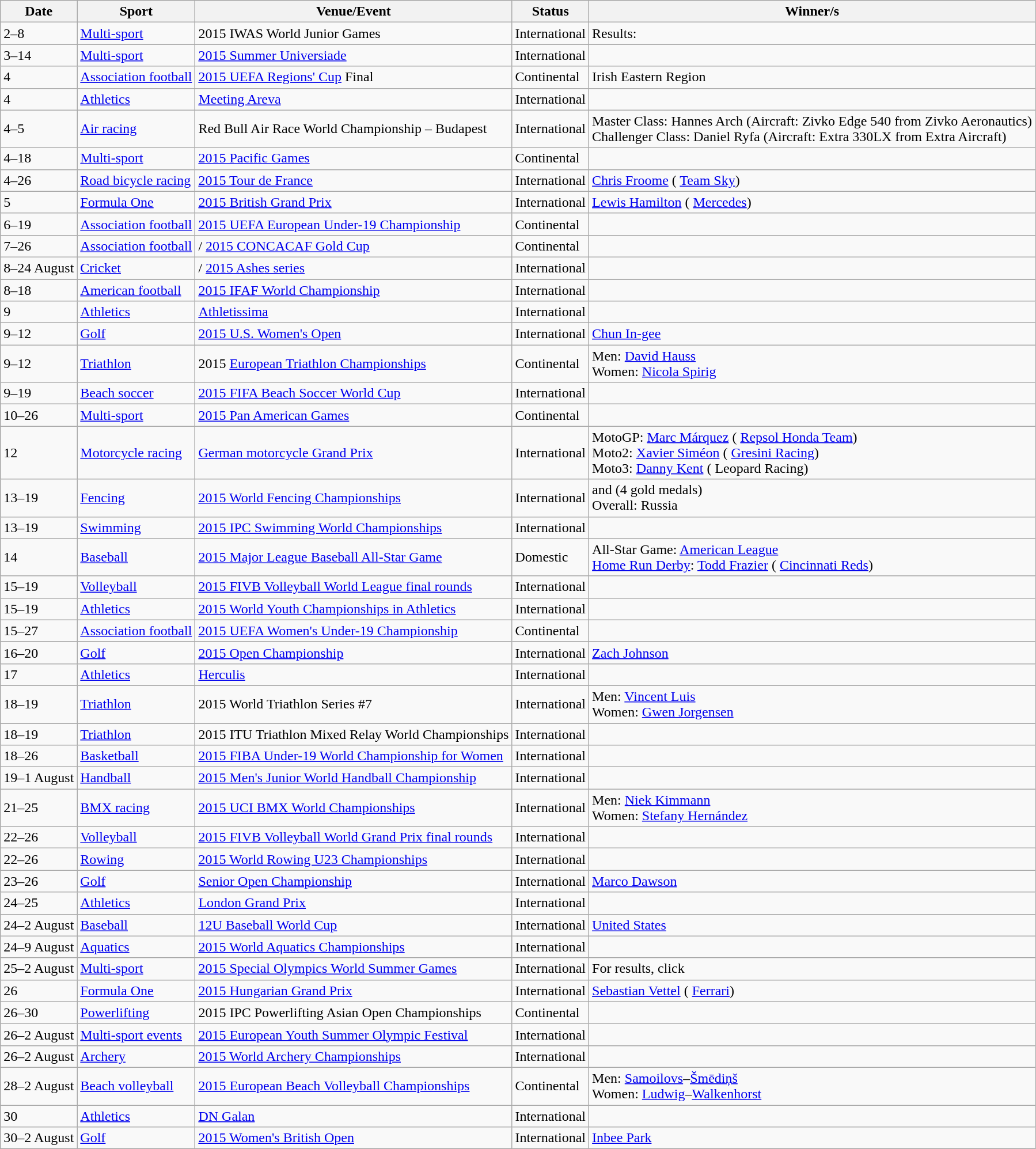<table class="wikitable sortable">
<tr>
<th>Date</th>
<th>Sport</th>
<th>Venue/Event</th>
<th>Status</th>
<th>Winner/s</th>
</tr>
<tr>
<td>2–8</td>
<td><a href='#'>Multi-sport</a></td>
<td> 2015 IWAS World Junior Games</td>
<td>International</td>
<td>Results: </td>
</tr>
<tr>
<td>3–14</td>
<td><a href='#'>Multi-sport</a></td>
<td> <a href='#'>2015 Summer Universiade</a></td>
<td>International</td>
<td></td>
</tr>
<tr>
<td>4</td>
<td><a href='#'>Association football</a></td>
<td> <a href='#'>2015 UEFA Regions' Cup</a> Final</td>
<td>Continental</td>
<td> Irish Eastern Region</td>
</tr>
<tr>
<td>4</td>
<td><a href='#'>Athletics</a></td>
<td> <a href='#'>Meeting Areva</a></td>
<td>International</td>
<td></td>
</tr>
<tr>
<td>4–5</td>
<td><a href='#'>Air racing</a></td>
<td> Red Bull Air Race World Championship – Budapest</td>
<td>International</td>
<td>Master Class:  Hannes Arch (Aircraft: Zivko Edge 540 from  Zivko Aeronautics)<br>Challenger Class:  Daniel Ryfa (Aircraft: Extra 330LX from  Extra Aircraft)</td>
</tr>
<tr>
<td>4–18</td>
<td><a href='#'>Multi-sport</a></td>
<td> <a href='#'>2015 Pacific Games</a></td>
<td>Continental</td>
<td></td>
</tr>
<tr>
<td>4–26</td>
<td><a href='#'>Road bicycle racing</a></td>
<td> <a href='#'>2015 Tour de France</a></td>
<td>International</td>
<td> <a href='#'>Chris Froome</a> ( <a href='#'>Team Sky</a>)</td>
</tr>
<tr>
<td>5</td>
<td><a href='#'>Formula One</a></td>
<td> <a href='#'>2015 British Grand Prix</a></td>
<td>International</td>
<td> <a href='#'>Lewis Hamilton</a> ( <a href='#'>Mercedes</a>)</td>
</tr>
<tr>
<td>6–19</td>
<td><a href='#'>Association football</a></td>
<td> <a href='#'>2015 UEFA European Under-19 Championship</a></td>
<td>Continental</td>
<td></td>
</tr>
<tr>
<td>7–26</td>
<td><a href='#'>Association football</a></td>
<td>/ <a href='#'>2015 CONCACAF Gold Cup</a></td>
<td>Continental</td>
<td></td>
</tr>
<tr>
<td>8–24 August</td>
<td><a href='#'>Cricket</a></td>
<td>/ <a href='#'>2015 Ashes series</a></td>
<td>International</td>
<td></td>
</tr>
<tr>
<td>8–18</td>
<td><a href='#'>American football</a></td>
<td> <a href='#'>2015 IFAF World Championship</a></td>
<td>International</td>
<td></td>
</tr>
<tr>
<td>9</td>
<td><a href='#'>Athletics</a></td>
<td> <a href='#'>Athletissima</a></td>
<td>International</td>
<td></td>
</tr>
<tr>
<td>9–12</td>
<td><a href='#'>Golf</a></td>
<td> <a href='#'>2015 U.S. Women's Open</a></td>
<td>International</td>
<td> <a href='#'>Chun In-gee</a></td>
</tr>
<tr>
<td>9–12</td>
<td><a href='#'>Triathlon</a></td>
<td> 2015 <a href='#'>European Triathlon Championships</a></td>
<td>Continental</td>
<td>Men:  <a href='#'>David Hauss</a><br>Women:  <a href='#'>Nicola Spirig</a></td>
</tr>
<tr>
<td>9–19</td>
<td><a href='#'>Beach soccer</a></td>
<td> <a href='#'>2015 FIFA Beach Soccer World Cup</a></td>
<td>International</td>
<td></td>
</tr>
<tr>
<td>10–26</td>
<td><a href='#'>Multi-sport</a></td>
<td> <a href='#'>2015 Pan American Games</a></td>
<td>Continental</td>
<td></td>
</tr>
<tr>
<td>12</td>
<td><a href='#'>Motorcycle racing</a></td>
<td> <a href='#'>German motorcycle Grand Prix</a></td>
<td>International</td>
<td>MotoGP:  <a href='#'>Marc Márquez</a> ( <a href='#'>Repsol Honda Team</a>)<br>Moto2:  <a href='#'>Xavier Siméon</a> ( <a href='#'>Gresini Racing</a>)<br>Moto3:  <a href='#'>Danny Kent</a> ( Leopard Racing)</td>
</tr>
<tr>
<td>13–19</td>
<td><a href='#'>Fencing</a></td>
<td> <a href='#'>2015 World Fencing Championships</a></td>
<td>International</td>
<td> and  (4 gold medals)<br>Overall: Russia</td>
</tr>
<tr>
<td>13–19</td>
<td><a href='#'>Swimming</a></td>
<td> <a href='#'>2015 IPC Swimming World Championships</a></td>
<td>International</td>
<td></td>
</tr>
<tr>
<td>14</td>
<td><a href='#'>Baseball</a></td>
<td> <a href='#'>2015 Major League Baseball All-Star Game</a></td>
<td>Domestic</td>
<td>All-Star Game: <a href='#'>American League</a><br><a href='#'>Home Run Derby</a>:  <a href='#'>Todd Frazier</a> ( <a href='#'>Cincinnati Reds</a>)</td>
</tr>
<tr>
<td>15–19</td>
<td><a href='#'>Volleyball</a></td>
<td> <a href='#'>2015 FIVB Volleyball World League final rounds</a></td>
<td>International</td>
<td></td>
</tr>
<tr>
<td>15–19</td>
<td><a href='#'>Athletics</a></td>
<td> <a href='#'>2015 World Youth Championships in Athletics</a></td>
<td>International</td>
<td></td>
</tr>
<tr>
<td>15–27</td>
<td><a href='#'>Association football</a></td>
<td> <a href='#'>2015 UEFA Women's Under-19 Championship</a></td>
<td>Continental</td>
<td></td>
</tr>
<tr>
<td>16–20</td>
<td><a href='#'>Golf</a></td>
<td> <a href='#'>2015 Open Championship</a></td>
<td>International</td>
<td> <a href='#'>Zach Johnson</a></td>
</tr>
<tr>
<td>17</td>
<td><a href='#'>Athletics</a></td>
<td> <a href='#'>Herculis</a></td>
<td>International</td>
<td></td>
</tr>
<tr>
<td>18–19</td>
<td><a href='#'>Triathlon</a></td>
<td> 2015 World Triathlon Series #7</td>
<td>International</td>
<td>Men:  <a href='#'>Vincent Luis</a><br>Women:  <a href='#'>Gwen Jorgensen</a></td>
</tr>
<tr>
<td>18–19</td>
<td><a href='#'>Triathlon</a></td>
<td> 2015 ITU Triathlon Mixed Relay World Championships</td>
<td>International</td>
<td></td>
</tr>
<tr>
<td>18–26</td>
<td><a href='#'>Basketball</a></td>
<td> <a href='#'>2015 FIBA Under-19 World Championship for Women</a></td>
<td>International</td>
<td></td>
</tr>
<tr>
<td>19–1 August</td>
<td><a href='#'>Handball</a></td>
<td> <a href='#'>2015 Men's Junior World Handball Championship</a></td>
<td>International</td>
<td></td>
</tr>
<tr>
<td>21–25</td>
<td><a href='#'>BMX racing</a></td>
<td> <a href='#'>2015 UCI BMX World Championships</a></td>
<td>International</td>
<td>Men:  <a href='#'>Niek Kimmann</a><br>Women:  <a href='#'>Stefany Hernández</a></td>
</tr>
<tr>
<td>22–26</td>
<td><a href='#'>Volleyball</a></td>
<td> <a href='#'>2015 FIVB Volleyball World Grand Prix final rounds</a></td>
<td>International</td>
<td></td>
</tr>
<tr>
<td>22–26</td>
<td><a href='#'>Rowing</a></td>
<td> <a href='#'>2015 World Rowing U23 Championships</a></td>
<td>International</td>
<td></td>
</tr>
<tr>
<td>23–26</td>
<td><a href='#'>Golf</a></td>
<td> <a href='#'>Senior Open Championship</a></td>
<td>International</td>
<td> <a href='#'>Marco Dawson</a></td>
</tr>
<tr>
<td>24–25</td>
<td><a href='#'>Athletics</a></td>
<td> <a href='#'>London Grand Prix</a></td>
<td>International</td>
<td></td>
</tr>
<tr>
<td>24–2 August</td>
<td><a href='#'>Baseball</a></td>
<td> <a href='#'>12U Baseball World Cup</a></td>
<td>International</td>
<td> <a href='#'>United States</a></td>
</tr>
<tr>
<td>24–9 August</td>
<td><a href='#'>Aquatics</a></td>
<td> <a href='#'>2015 World Aquatics Championships</a></td>
<td>International</td>
<td></td>
</tr>
<tr>
<td>25–2 August</td>
<td><a href='#'>Multi-sport</a></td>
<td> <a href='#'>2015 Special Olympics World Summer Games</a></td>
<td>International</td>
<td>For results, click </td>
</tr>
<tr>
<td>26</td>
<td><a href='#'>Formula One</a></td>
<td> <a href='#'>2015 Hungarian Grand Prix</a></td>
<td>International</td>
<td> <a href='#'>Sebastian Vettel</a> ( <a href='#'>Ferrari</a>)</td>
</tr>
<tr>
<td>26–30</td>
<td><a href='#'>Powerlifting</a></td>
<td> 2015 IPC Powerlifting Asian Open Championships</td>
<td>Continental</td>
<td></td>
</tr>
<tr>
<td>26–2 August</td>
<td><a href='#'>Multi-sport events</a></td>
<td> <a href='#'>2015 European Youth Summer Olympic Festival</a></td>
<td>International</td>
<td></td>
</tr>
<tr>
<td>26–2 August</td>
<td><a href='#'>Archery</a></td>
<td> <a href='#'>2015 World Archery Championships</a></td>
<td>International</td>
<td></td>
</tr>
<tr>
<td>28–2 August</td>
<td><a href='#'>Beach volleyball</a></td>
<td> <a href='#'>2015 European Beach Volleyball Championships</a></td>
<td>Continental</td>
<td>Men:  <a href='#'>Samoilovs</a>–<a href='#'>Šmēdiņš</a><br>Women:  <a href='#'>Ludwig</a>–<a href='#'>Walkenhorst</a></td>
</tr>
<tr>
<td>30</td>
<td><a href='#'>Athletics</a></td>
<td> <a href='#'>DN Galan</a></td>
<td>International</td>
<td></td>
</tr>
<tr>
<td>30–2 August</td>
<td><a href='#'>Golf</a></td>
<td> <a href='#'>2015 Women's British Open</a></td>
<td>International</td>
<td> <a href='#'>Inbee Park</a></td>
</tr>
</table>
